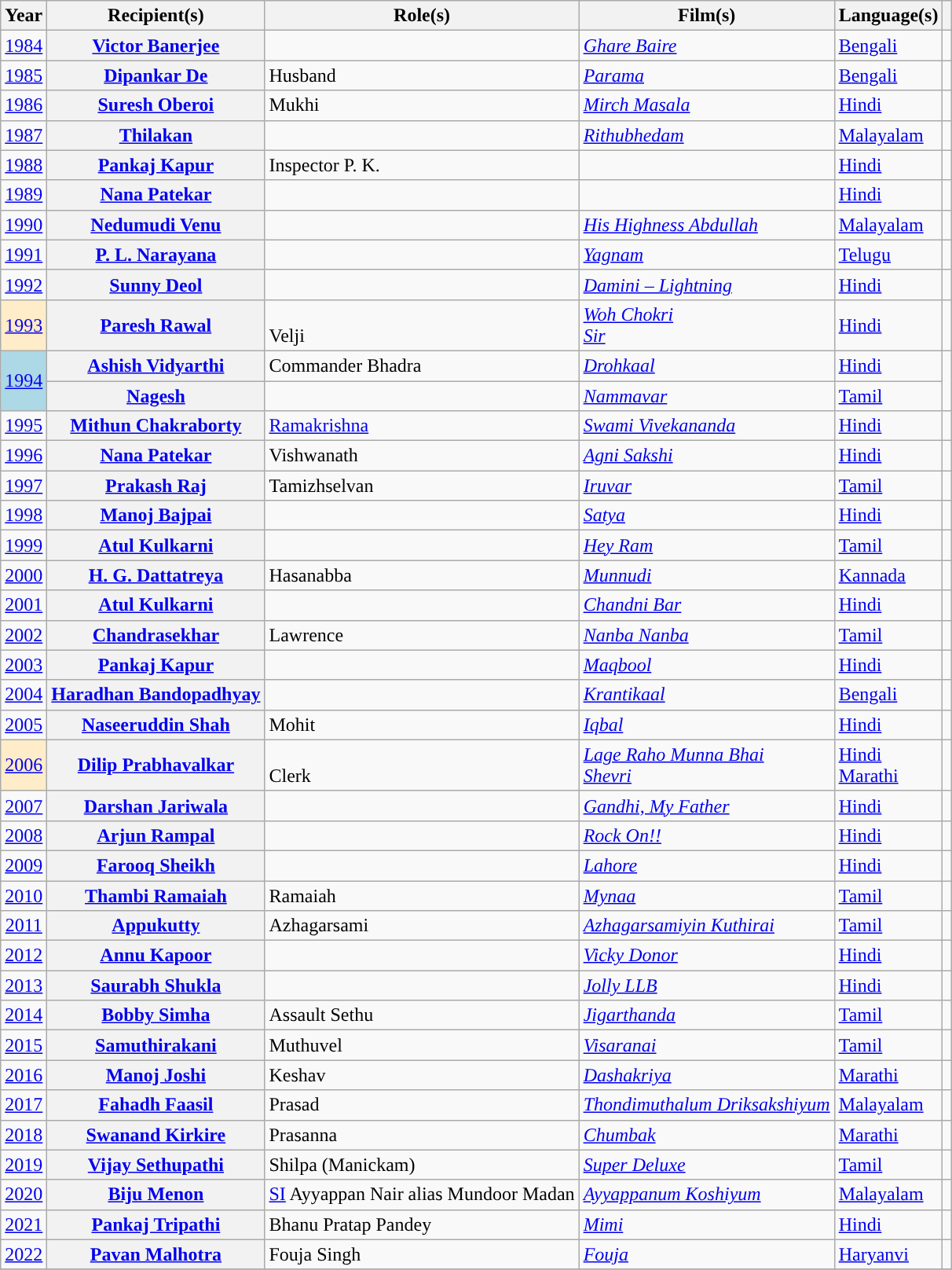<table class="wikitable plainrowheaders sortable">
<tr>
<th scope="col">Year</th>
<th scope="col">Recipient(s)</th>
<th scope="col">Role(s)</th>
<th scope="col">Film(s)</th>
<th scope="col">Language(s)</th>
<th scope="col" class="unsortable" style="text-align:center;"></th>
</tr>
<tr>
<td style="text-align:center;"><a href='#'>1984<br></a></td>
<th scope="row"><a href='#'>Victor Banerjee</a></th>
<td></td>
<td><em><a href='#'>Ghare Baire</a></em></td>
<td><a href='#'>Bengali</a></td>
<td style="text-align:center;"></td>
</tr>
<tr>
<td style="text-align:center;"><a href='#'>1985<br></a></td>
<th scope="row"><a href='#'>Dipankar De</a></th>
<td>Husband</td>
<td><em><a href='#'>Parama</a></em></td>
<td><a href='#'>Bengali</a></td>
<td style="text-align:center;"></td>
</tr>
<tr>
<td style="text-align:center;"><a href='#'>1986<br></a></td>
<th scope="row"><a href='#'>Suresh Oberoi</a></th>
<td>Mukhi</td>
<td><em><a href='#'>Mirch Masala</a></em></td>
<td><a href='#'>Hindi</a></td>
<td style="text-align:center;"></td>
</tr>
<tr>
<td style="text-align:center;"><a href='#'>1987<br></a></td>
<th scope="row"><a href='#'>Thilakan</a></th>
<td></td>
<td><em><a href='#'>Rithubhedam</a></em></td>
<td><a href='#'>Malayalam</a></td>
<td style="text-align:center;"></td>
</tr>
<tr>
<td style="text-align:center;"><a href='#'>1988<br></a></td>
<th scope="row"><a href='#'>Pankaj Kapur</a></th>
<td>Inspector P. K.</td>
<td></td>
<td><a href='#'>Hindi</a></td>
<td style="text-align:center;"></td>
</tr>
<tr>
<td style="text-align:center;"><a href='#'>1989<br></a></td>
<th scope="row"><a href='#'>Nana Patekar</a></th>
<td></td>
<td></td>
<td><a href='#'>Hindi</a></td>
<td style="text-align:center;"></td>
</tr>
<tr>
<td style="text-align:center;"><a href='#'>1990<br></a></td>
<th scope="row"><a href='#'>Nedumudi Venu</a></th>
<td></td>
<td><em><a href='#'>His Highness Abdullah</a></em></td>
<td><a href='#'>Malayalam</a></td>
<td style="text-align:center;"></td>
</tr>
<tr>
<td style="text-align:center;"><a href='#'>1991<br></a></td>
<th scope="row"><a href='#'>P. L. Narayana</a></th>
<td></td>
<td><em><a href='#'>Yagnam</a></em></td>
<td><a href='#'>Telugu</a></td>
<td style="text-align:center;"></td>
</tr>
<tr>
<td style="text-align:center;"><a href='#'>1992<br></a></td>
<th scope="row"><a href='#'>Sunny Deol</a></th>
<td></td>
<td><em><a href='#'>Damini – Lightning</a></em></td>
<td><a href='#'>Hindi</a></td>
<td style="text-align:center;"></td>
</tr>
<tr>
<td style="background:#ffecc8; text-align:center;"><a href='#'>1993<br></a> </td>
<th scope="row"><a href='#'>Paresh Rawal</a></th>
<td> <br> Velji</td>
<td><em><a href='#'>Woh Chokri</a></em><br><em><a href='#'>Sir</a></em></td>
<td><a href='#'>Hindi</a></td>
<td style="text-align:center;"></td>
</tr>
<tr>
<td style="background:#ADD8E6" rowspan="2"><a href='#'>1994<br></a> </td>
<th scope="row"><a href='#'>Ashish Vidyarthi</a></th>
<td>Commander Bhadra</td>
<td><em><a href='#'>Drohkaal</a></em></td>
<td><a href='#'>Hindi</a></td>
<td style="text-align:center;" rowspan=2></td>
</tr>
<tr>
<th scope="row"><a href='#'>Nagesh</a></th>
<td></td>
<td><em><a href='#'>Nammavar</a></em></td>
<td><a href='#'>Tamil</a></td>
</tr>
<tr>
<td style="text-align:center;"><a href='#'>1995<br></a></td>
<th scope="row"><a href='#'>Mithun Chakraborty</a></th>
<td><a href='#'>Ramakrishna</a></td>
<td><em><a href='#'>Swami Vivekananda</a></em></td>
<td><a href='#'>Hindi</a></td>
<td style="text-align:center;"></td>
</tr>
<tr>
<td style="text-align:center;"><a href='#'>1996<br></a></td>
<th scope="row"><a href='#'>Nana Patekar</a></th>
<td>Vishwanath</td>
<td><em><a href='#'>Agni Sakshi</a></em></td>
<td><a href='#'>Hindi</a></td>
<td style="text-align:center;"></td>
</tr>
<tr>
<td style="text-align:center;"><a href='#'>1997<br></a></td>
<th scope="row"><a href='#'>Prakash Raj</a></th>
<td>Tamizhselvan</td>
<td><em><a href='#'>Iruvar</a></em></td>
<td><a href='#'>Tamil</a></td>
<td style="text-align:center;"></td>
</tr>
<tr>
<td style="text-align:center;"><a href='#'>1998<br></a></td>
<th scope="row"><a href='#'>Manoj Bajpai</a></th>
<td></td>
<td><em><a href='#'>Satya</a></em></td>
<td><a href='#'>Hindi</a></td>
<td style="text-align:center;"></td>
</tr>
<tr>
<td style="text-align:center;"><a href='#'>1999<br></a></td>
<th scope="row"><a href='#'>Atul Kulkarni</a></th>
<td></td>
<td><em><a href='#'>Hey Ram</a></em></td>
<td><a href='#'>Tamil</a></td>
<td style="text-align:center;"></td>
</tr>
<tr>
<td style="text-align:center;"><a href='#'>2000<br></a></td>
<th scope="row"><a href='#'>H. G. Dattatreya</a></th>
<td>Hasanabba</td>
<td><em><a href='#'>Munnudi</a></em></td>
<td><a href='#'>Kannada</a></td>
<td style="text-align:center;"></td>
</tr>
<tr>
<td style="text-align:center;"><a href='#'>2001<br></a></td>
<th scope="row"><a href='#'>Atul Kulkarni</a></th>
<td></td>
<td><em><a href='#'>Chandni Bar</a></em></td>
<td><a href='#'>Hindi</a></td>
<td style="text-align:center;"></td>
</tr>
<tr>
<td style="text-align:center;"><a href='#'>2002<br></a></td>
<th scope="row"><a href='#'>Chandrasekhar</a></th>
<td>Lawrence </td>
<td><em><a href='#'>Nanba Nanba</a></em></td>
<td><a href='#'>Tamil</a></td>
<td style="text-align:center;"></td>
</tr>
<tr>
<td style="text-align:center;"><a href='#'>2003<br></a></td>
<th scope="row"><a href='#'>Pankaj Kapur</a></th>
<td></td>
<td><em><a href='#'>Maqbool</a></em></td>
<td><a href='#'>Hindi</a></td>
<td style="text-align:center;"></td>
</tr>
<tr>
<td style="text-align:center;"><a href='#'>2004<br></a></td>
<th scope="row"><a href='#'>Haradhan Bandopadhyay</a></th>
<td></td>
<td><em><a href='#'>Krantikaal</a></em></td>
<td><a href='#'>Bengali</a></td>
<td style="text-align:center;"></td>
</tr>
<tr>
<td style="text-align:center;"><a href='#'>2005<br></a></td>
<th scope="row"><a href='#'>Naseeruddin Shah</a></th>
<td>Mohit</td>
<td><em><a href='#'>Iqbal</a></em></td>
<td><a href='#'>Hindi</a></td>
<td style="text-align:center;"></td>
</tr>
<tr>
<td style="background:#ffecc8; text-align:center;"><a href='#'>2006<br></a> </td>
<th scope="row"><a href='#'>Dilip Prabhavalkar</a></th>
<td>  <br>  Clerk</td>
<td> <em><a href='#'>Lage Raho Munna Bhai</a></em><br>  <em><a href='#'>Shevri</a></em></td>
<td><a href='#'>Hindi</a><br><a href='#'>Marathi</a></td>
<td style="text-align:center;"></td>
</tr>
<tr>
<td style="text-align:center;"><a href='#'>2007<br></a></td>
<th scope="row"><a href='#'>Darshan Jariwala</a></th>
<td></td>
<td><em><a href='#'>Gandhi, My Father</a></em></td>
<td><a href='#'>Hindi</a></td>
<td style="text-align:center;"></td>
</tr>
<tr>
<td style="text-align:center;"><a href='#'>2008<br></a></td>
<th scope="row"><a href='#'>Arjun Rampal</a></th>
<td></td>
<td><em><a href='#'>Rock On!!</a></em></td>
<td><a href='#'>Hindi</a></td>
<td style="text-align:center;"></td>
</tr>
<tr>
<td style="text-align:center;"><a href='#'>2009<br></a></td>
<th scope="row"><a href='#'>Farooq Sheikh</a></th>
<td></td>
<td><em><a href='#'>Lahore</a></em></td>
<td><a href='#'>Hindi</a></td>
<td style="text-align:center;"></td>
</tr>
<tr>
<td style="text-align:center;"><a href='#'>2010<br></a></td>
<th scope="row"><a href='#'>Thambi Ramaiah</a></th>
<td>Ramaiah</td>
<td><em><a href='#'>Mynaa</a></em></td>
<td><a href='#'>Tamil</a></td>
<td style="text-align:center;"></td>
</tr>
<tr>
<td style="text-align:center;"><a href='#'>2011<br></a></td>
<th scope="row"><a href='#'>Appukutty</a></th>
<td>Azhagarsami</td>
<td><em><a href='#'>Azhagarsamiyin Kuthirai</a></em></td>
<td><a href='#'>Tamil</a></td>
<td style="text-align:center;"></td>
</tr>
<tr>
<td style="text-align:center;"><a href='#'>2012<br></a></td>
<th scope="row"><a href='#'>Annu Kapoor</a></th>
<td></td>
<td><em><a href='#'>Vicky Donor</a></em></td>
<td><a href='#'>Hindi</a></td>
<td style="text-align:center;"></td>
</tr>
<tr>
<td style="text-align:center;"><a href='#'>2013<br></a></td>
<th scope="row"><a href='#'>Saurabh Shukla</a></th>
<td></td>
<td><em><a href='#'>Jolly LLB</a></em></td>
<td><a href='#'>Hindi</a></td>
<td style="text-align:center;"></td>
</tr>
<tr>
<td style="text-align:center;"><a href='#'>2014<br></a></td>
<th scope="row"><a href='#'>Bobby Simha</a></th>
<td>Assault Sethu</td>
<td><em><a href='#'>Jigarthanda</a></em></td>
<td><a href='#'>Tamil</a></td>
<td align="center"></td>
</tr>
<tr>
<td style="text-align:center;"><a href='#'>2015<br></a></td>
<th scope="row"><a href='#'>Samuthirakani</a></th>
<td>Muthuvel</td>
<td><em><a href='#'>Visaranai</a></em></td>
<td><a href='#'>Tamil</a></td>
<td align="center"></td>
</tr>
<tr>
<td style="text-align:center;"><a href='#'>2016<br></a></td>
<th scope="row"><a href='#'>Manoj Joshi</a></th>
<td>Keshav</td>
<td><em><a href='#'>Dashakriya</a></em></td>
<td><a href='#'>Marathi</a></td>
<td align="center"></td>
</tr>
<tr>
<td style="text-align:center;"><a href='#'>2017<br></a></td>
<th scope="row"><a href='#'>Fahadh Faasil</a></th>
<td>Prasad</td>
<td><em><a href='#'>Thondimuthalum Driksakshiyum</a></em></td>
<td><a href='#'>Malayalam</a></td>
<td align="center"></td>
</tr>
<tr>
<td style="text-align:center;"><a href='#'>2018<br></a></td>
<th scope="row"><a href='#'>Swanand Kirkire</a></th>
<td>Prasanna</td>
<td><em><a href='#'>Chumbak</a></em></td>
<td><a href='#'>Marathi</a></td>
<td align="center"></td>
</tr>
<tr>
<td style="text-align:center;"><a href='#'>2019<br></a></td>
<th scope="row"><a href='#'>Vijay Sethupathi</a></th>
<td>Shilpa (Manickam)</td>
<td><em><a href='#'>Super Deluxe</a></em></td>
<td><a href='#'>Tamil</a></td>
<td align="center"></td>
</tr>
<tr>
<td style="text-align:center;"><a href='#'>2020<br></a></td>
<th scope="row"><a href='#'>Biju Menon</a></th>
<td><a href='#'>SI</a> Ayyappan Nair alias Mundoor Madan</td>
<td><em><a href='#'>Ayyappanum Koshiyum</a></em></td>
<td><a href='#'>Malayalam</a></td>
<td></td>
</tr>
<tr>
<td style="text-align:center;"><a href='#'>2021<br></a></td>
<th scope="row"><a href='#'>Pankaj Tripathi</a></th>
<td>Bhanu Pratap Pandey</td>
<td><em><a href='#'>Mimi</a></em></td>
<td><a href='#'>Hindi</a></td>
<td align="center"></td>
</tr>
<tr>
<td style="text-align:center;"><a href='#'>2022<br></a></td>
<th scope="row"><a href='#'>Pavan Malhotra</a></th>
<td>Fouja Singh</td>
<td><em><a href='#'>Fouja</a></em></td>
<td><a href='#'>Haryanvi</a></td>
<td></td>
</tr>
<tr>
</tr>
</table>
